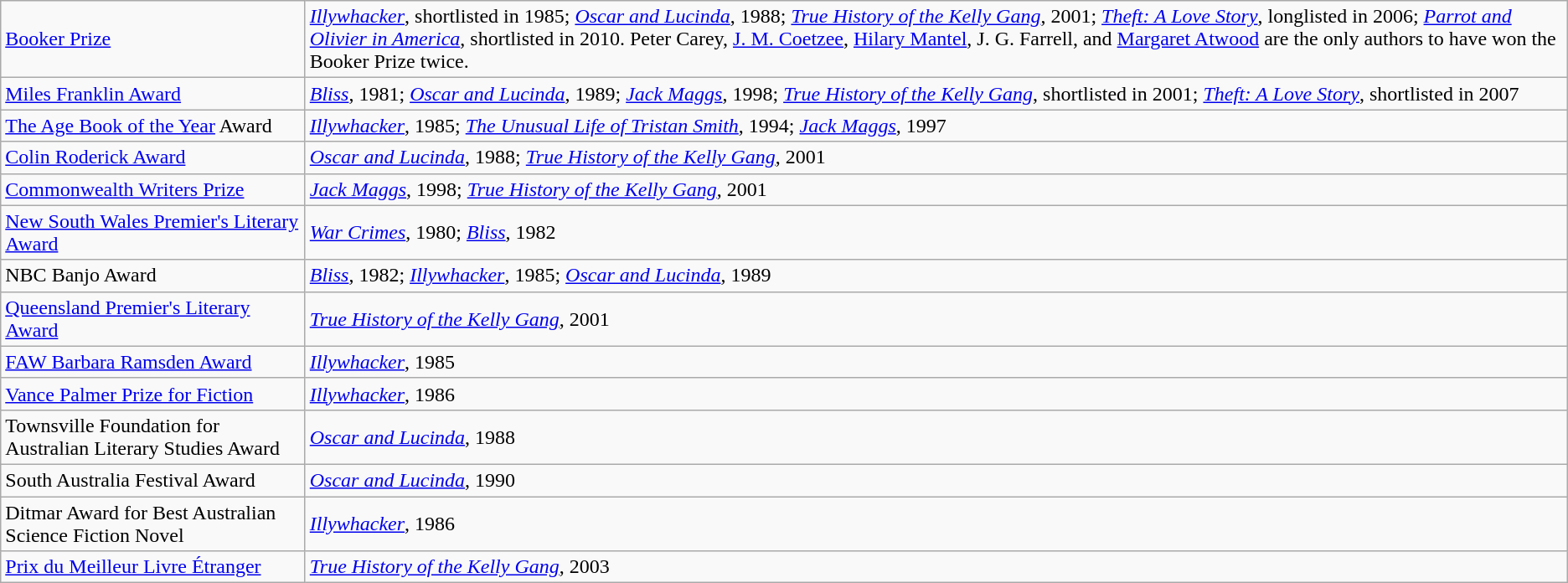<table class="wikitable plainrowheaders">
<tr>
<td><a href='#'>Booker Prize</a></td>
<td><em><a href='#'>Illywhacker</a></em>, shortlisted in 1985; <em><a href='#'>Oscar and Lucinda</a></em>, 1988; <em><a href='#'>True History of the Kelly Gang</a></em>, 2001; <em><a href='#'>Theft: A Love Story</a></em>, longlisted in 2006; <em><a href='#'>Parrot and Olivier in America</a></em>, shortlisted in 2010. Peter Carey, <a href='#'>J. M. Coetzee</a>, <a href='#'>Hilary Mantel</a>, J. G. Farrell, and <a href='#'>Margaret Atwood</a> are the only authors to have won the Booker Prize twice.</td>
</tr>
<tr>
<td><a href='#'>Miles Franklin Award</a></td>
<td><em><a href='#'>Bliss</a></em>, 1981; <em><a href='#'>Oscar and Lucinda</a></em>, 1989; <em><a href='#'>Jack Maggs</a></em>, 1998; <em><a href='#'>True History of the Kelly Gang</a></em>, shortlisted in 2001; <em><a href='#'>Theft: A Love Story</a></em>, shortlisted in 2007</td>
</tr>
<tr>
<td><a href='#'>The Age Book of the Year</a> Award</td>
<td><em><a href='#'>Illywhacker</a></em>, 1985; <em><a href='#'>The Unusual Life of Tristan Smith</a></em>, 1994; <em><a href='#'>Jack Maggs</a></em>, 1997</td>
</tr>
<tr>
<td><a href='#'>Colin Roderick Award</a></td>
<td><em><a href='#'>Oscar and Lucinda</a></em>, 1988; <em><a href='#'>True History of the Kelly Gang</a></em>, 2001</td>
</tr>
<tr>
<td><a href='#'>Commonwealth Writers Prize</a></td>
<td><em><a href='#'>Jack Maggs</a></em>, 1998; <em><a href='#'>True History of the Kelly Gang</a></em>, 2001</td>
</tr>
<tr>
<td><a href='#'>New South Wales Premier's Literary Award</a></td>
<td><em><a href='#'>War Crimes</a></em>, 1980; <em><a href='#'>Bliss</a></em>, 1982</td>
</tr>
<tr>
<td>NBC Banjo Award</td>
<td><em><a href='#'>Bliss</a></em>, 1982; <em><a href='#'>Illywhacker</a></em>, 1985; <em><a href='#'>Oscar and Lucinda</a></em>, 1989</td>
</tr>
<tr>
<td><a href='#'>Queensland Premier's Literary Award</a></td>
<td><em><a href='#'>True History of the Kelly Gang</a></em>, 2001</td>
</tr>
<tr>
<td><a href='#'>FAW Barbara Ramsden Award</a></td>
<td><em><a href='#'>Illywhacker</a></em>, 1985</td>
</tr>
<tr>
<td><a href='#'>Vance Palmer Prize for Fiction</a></td>
<td><em><a href='#'>Illywhacker</a></em>, 1986</td>
</tr>
<tr>
<td>Townsville Foundation for Australian Literary Studies Award</td>
<td><em><a href='#'>Oscar and Lucinda</a></em>, 1988</td>
</tr>
<tr>
<td>South Australia Festival Award</td>
<td><em><a href='#'>Oscar and Lucinda</a></em>, 1990</td>
</tr>
<tr>
<td>Ditmar Award for Best Australian Science Fiction Novel</td>
<td><em><a href='#'>Illywhacker</a></em>, 1986</td>
</tr>
<tr>
<td><a href='#'>Prix du Meilleur Livre Étranger</a></td>
<td><em><a href='#'>True History of the Kelly Gang</a></em>, 2003</td>
</tr>
</table>
